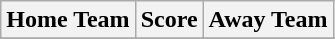<table class="wikitable" style="text-align: center">
<tr>
<th>Home Team</th>
<th>Score</th>
<th>Away Team</th>
</tr>
<tr>
</tr>
</table>
